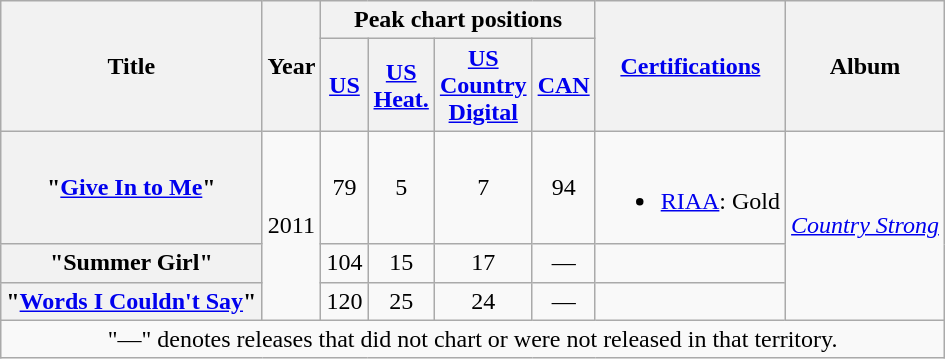<table class="wikitable plainrowheaders" style="text-align:center;">
<tr>
<th scope="col" rowspan="2">Title</th>
<th scope="col" rowspan="2">Year</th>
<th scope="col" colspan="4">Peak chart positions</th>
<th scope="col" rowspan="2"><a href='#'>Certifications</a></th>
<th scope="col" rowspan="2">Album</th>
</tr>
<tr>
<th scope="col"><a href='#'>US</a><br></th>
<th scope="col"><a href='#'>US<br>Heat.</a><br></th>
<th scope="col"><a href='#'>US<br>Country<br>Digital</a><br></th>
<th scope="col"><a href='#'>CAN</a><br></th>
</tr>
<tr>
<th scope="row">"<a href='#'>Give In to Me</a>"<br></th>
<td rowspan="3">2011</td>
<td>79</td>
<td>5</td>
<td>7</td>
<td>94</td>
<td><br><ul><li><a href='#'>RIAA</a>: Gold</li></ul></td>
<td rowspan="3"><em><a href='#'>Country Strong</a></em></td>
</tr>
<tr>
<th scope="row">"Summer Girl"</th>
<td>104</td>
<td>15</td>
<td>17</td>
<td>—</td>
<td></td>
</tr>
<tr>
<th scope="row">"<a href='#'>Words I Couldn't Say</a>"</th>
<td>120</td>
<td>25</td>
<td>24</td>
<td>—</td>
<td></td>
</tr>
<tr>
<td colspan="15" style="text-align:center;">"—" denotes releases that did not chart or were not released in that territory.</td>
</tr>
</table>
